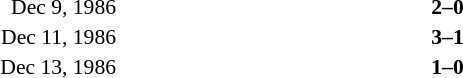<table width=100% cellspacing=1 style=font-size:90%>
<tr>
<th width=120></th>
<th width=180></th>
<th width=70></th>
<th width=180></th>
<th></th>
</tr>
<tr>
<td align=right>Dec 9, 1986</td>
<td align=right><strong></strong></td>
<td align=center><strong>2–0</strong></td>
<td><strong></strong></td>
</tr>
<tr>
<td align=right>Dec 11, 1986</td>
<td align=right><strong></strong></td>
<td align=center><strong>3–1</strong></td>
<td><strong></strong></td>
</tr>
<tr>
<td align=right>Dec 13, 1986</td>
<td align=right><strong></strong></td>
<td align=center><strong>1–0</strong></td>
<td><strong></strong></td>
</tr>
</table>
